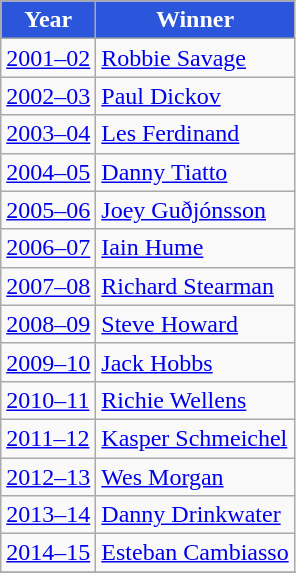<table class="wikitable">
<tr>
<th style="color:white; background:#2B55DB;">Year</th>
<th style="color:white; background:#2B55DB;">Winner</th>
</tr>
<tr>
<td><a href='#'>2001–02</a></td>
<td> <a href='#'>Robbie Savage</a></td>
</tr>
<tr>
<td><a href='#'>2002–03</a></td>
<td> <a href='#'>Paul Dickov</a></td>
</tr>
<tr>
<td><a href='#'>2003–04</a></td>
<td> <a href='#'>Les Ferdinand</a></td>
</tr>
<tr>
<td><a href='#'>2004–05</a></td>
<td> <a href='#'>Danny Tiatto</a></td>
</tr>
<tr>
<td><a href='#'>2005–06</a></td>
<td> <a href='#'>Joey Guðjónsson</a></td>
</tr>
<tr>
<td><a href='#'>2006–07</a></td>
<td> <a href='#'>Iain Hume</a></td>
</tr>
<tr>
<td><a href='#'>2007–08</a></td>
<td> <a href='#'>Richard Stearman</a></td>
</tr>
<tr>
<td><a href='#'>2008–09</a></td>
<td> <a href='#'>Steve Howard</a></td>
</tr>
<tr>
<td><a href='#'>2009–10</a></td>
<td> <a href='#'>Jack Hobbs</a></td>
</tr>
<tr>
<td><a href='#'>2010–11</a></td>
<td> <a href='#'>Richie Wellens</a></td>
</tr>
<tr>
<td><a href='#'>2011–12</a></td>
<td> <a href='#'>Kasper Schmeichel</a></td>
</tr>
<tr>
<td><a href='#'>2012–13</a></td>
<td> <a href='#'>Wes Morgan</a></td>
</tr>
<tr>
<td><a href='#'>2013–14</a></td>
<td> <a href='#'>Danny Drinkwater</a></td>
</tr>
<tr>
<td><a href='#'>2014–15</a></td>
<td> <a href='#'>Esteban Cambiasso</a></td>
</tr>
<tr>
</tr>
</table>
